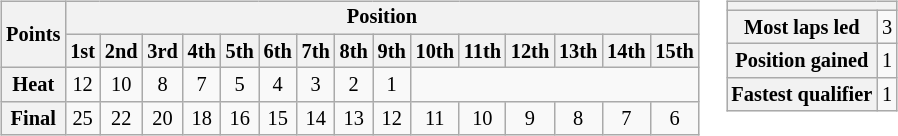<table>
<tr>
<td><br><table class="wikitable" style="font-size:85%; text-align:center">
<tr>
<th rowspan=2>Points</th>
<th colspan=28>Position</th>
</tr>
<tr>
<th>1st</th>
<th>2nd</th>
<th>3rd</th>
<th>4th</th>
<th>5th</th>
<th>6th</th>
<th>7th</th>
<th>8th</th>
<th>9th</th>
<th>10th</th>
<th>11th</th>
<th>12th</th>
<th>13th</th>
<th>14th</th>
<th>15th</th>
</tr>
<tr>
<th>Heat</th>
<td>12</td>
<td>10</td>
<td>8</td>
<td>7</td>
<td>5</td>
<td>4</td>
<td>3</td>
<td>2</td>
<td>1</td>
<td colspan=7></td>
</tr>
<tr>
<th>Final</th>
<td>25</td>
<td>22</td>
<td>20</td>
<td>18</td>
<td>16</td>
<td>15</td>
<td>14</td>
<td>13</td>
<td>12</td>
<td>11</td>
<td>10</td>
<td>9</td>
<td>8</td>
<td>7</td>
<td>6</td>
</tr>
</table>
</td>
<td style="vertical-align:top;"><br><table style="margin-right:0; font-size:85%; text-align:center;" class="wikitable">
<tr>
<th colspan=2></th>
</tr>
<tr>
<th>Most laps led</th>
<td>3</td>
</tr>
<tr>
<th>Position gained</th>
<td>1</td>
</tr>
<tr>
<th>Fastest qualifier</th>
<td>1</td>
</tr>
</table>
</td>
</tr>
</table>
